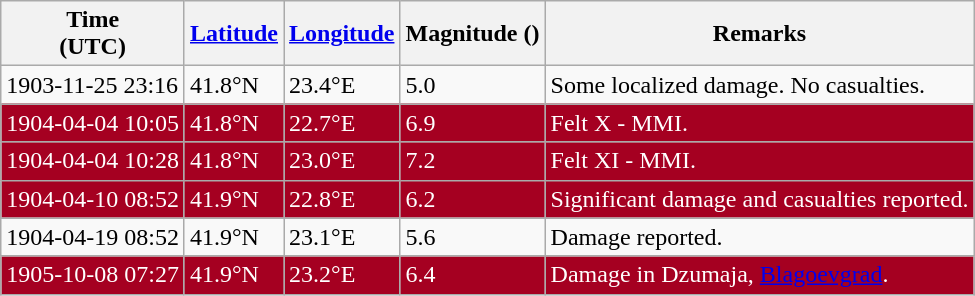<table class="wikitable sortable" border="1">
<tr>
<th>Time<br>(UTC)</th>
<th><a href='#'>Latitude</a></th>
<th><a href='#'>Longitude</a></th>
<th>Magnitude ()</th>
<th>Remarks</th>
</tr>
<tr>
<td>1903-11-25 23:16</td>
<td>41.8°N</td>
<td>23.4°E</td>
<td>5.0</td>
<td>Some localized damage. No casualties.</td>
</tr>
<tr style="background:#a50021; color:#fff">
<td>1904-04-04 10:05</td>
<td>41.8°N</td>
<td>22.7°E</td>
<td>6.9</td>
<td>Felt X - MMI.</td>
</tr>
<tr style="background:#a50021; color:#fff">
<td>1904-04-04 10:28</td>
<td>41.8°N</td>
<td>23.0°E</td>
<td>7.2</td>
<td>Felt XI - MMI.</td>
</tr>
<tr style="background:#a50021; color:#fff">
<td>1904-04-10 08:52</td>
<td>41.9°N</td>
<td>22.8°E</td>
<td>6.2</td>
<td>Significant damage and casualties reported.</td>
</tr>
<tr>
<td>1904-04-19 08:52</td>
<td>41.9°N</td>
<td>23.1°E</td>
<td>5.6</td>
<td>Damage reported.</td>
</tr>
<tr style="background:#a50021; color:#fff">
<td>1905-10-08 07:27</td>
<td>41.9°N</td>
<td>23.2°E</td>
<td>6.4</td>
<td>Damage in Dzumaja, <a href='#'>Blagoevgrad</a>.</td>
</tr>
</table>
